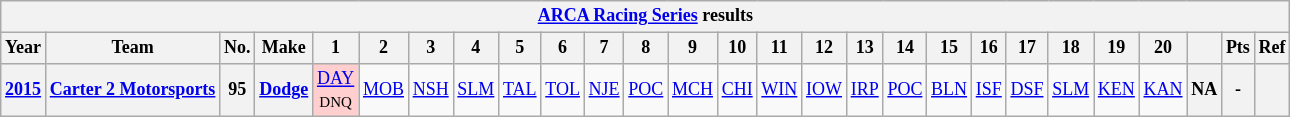<table class="wikitable" style="text-align:center; font-size:75%">
<tr>
<th colspan=45><a href='#'>ARCA Racing Series</a> results</th>
</tr>
<tr>
<th>Year</th>
<th>Team</th>
<th>No.</th>
<th>Make</th>
<th>1</th>
<th>2</th>
<th>3</th>
<th>4</th>
<th>5</th>
<th>6</th>
<th>7</th>
<th>8</th>
<th>9</th>
<th>10</th>
<th>11</th>
<th>12</th>
<th>13</th>
<th>14</th>
<th>15</th>
<th>16</th>
<th>17</th>
<th>18</th>
<th>19</th>
<th>20</th>
<th></th>
<th>Pts</th>
<th>Ref</th>
</tr>
<tr>
<th><a href='#'>2015</a></th>
<th><a href='#'>Carter 2 Motorsports</a></th>
<th>95</th>
<th><a href='#'>Dodge</a></th>
<td style="background:#FFCFCF;"><a href='#'>DAY</a><br><small>DNQ</small></td>
<td><a href='#'>MOB</a></td>
<td><a href='#'>NSH</a></td>
<td><a href='#'>SLM</a></td>
<td><a href='#'>TAL</a></td>
<td><a href='#'>TOL</a></td>
<td><a href='#'>NJE</a></td>
<td><a href='#'>POC</a></td>
<td><a href='#'>MCH</a></td>
<td><a href='#'>CHI</a></td>
<td><a href='#'>WIN</a></td>
<td><a href='#'>IOW</a></td>
<td><a href='#'>IRP</a></td>
<td><a href='#'>POC</a></td>
<td><a href='#'>BLN</a></td>
<td><a href='#'>ISF</a></td>
<td><a href='#'>DSF</a></td>
<td><a href='#'>SLM</a></td>
<td><a href='#'>KEN</a></td>
<td><a href='#'>KAN</a></td>
<th>NA</th>
<th>-</th>
<th></th>
</tr>
</table>
